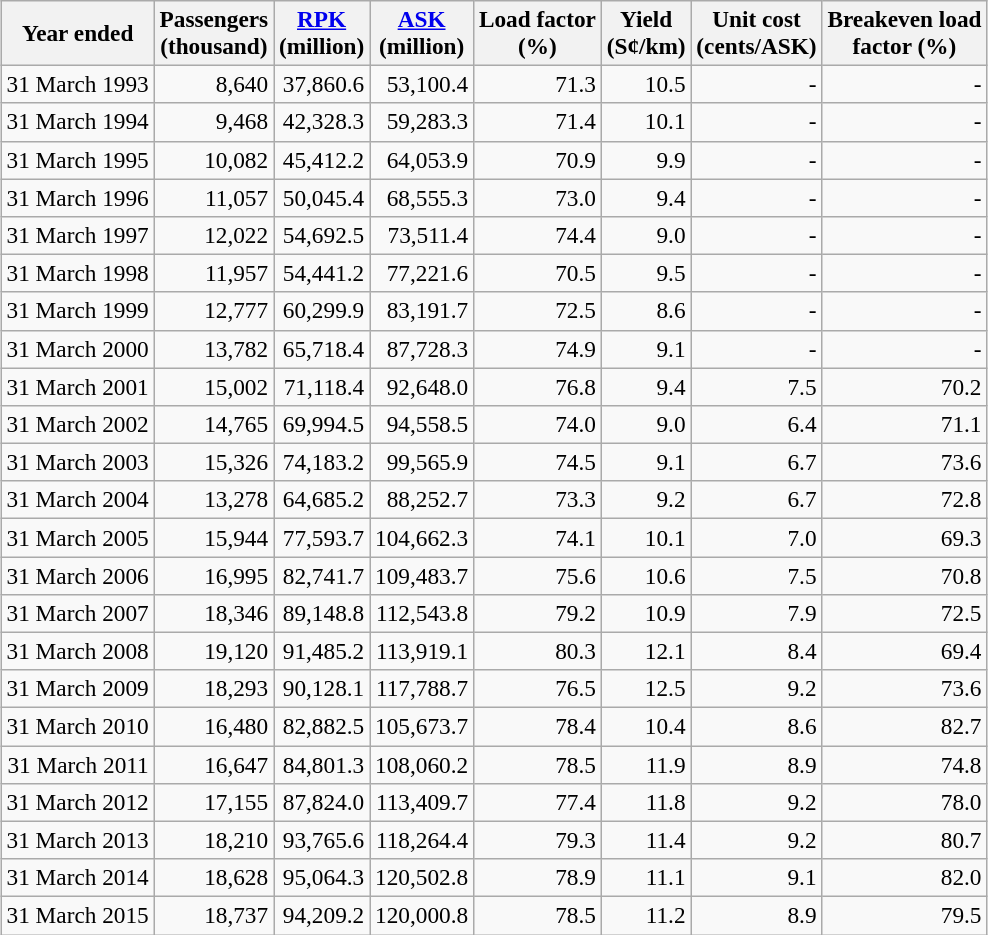<table class="wikitable sortable" style="margin:1em auto; font-size:97%; text-align:right;">
<tr>
<th>Year ended</th>
<th>Passengers<br>(thousand)</th>
<th><a href='#'>RPK</a><br>(million)</th>
<th><a href='#'>ASK</a><br>(million)</th>
<th>Load factor<br>(%)</th>
<th>Yield<br>(S¢/km)</th>
<th>Unit cost<br>(cents/ASK)</th>
<th>Breakeven load<br>factor (%)</th>
</tr>
<tr>
<td>31 March 1993</td>
<td>8,640</td>
<td>37,860.6</td>
<td>53,100.4</td>
<td>71.3</td>
<td>10.5</td>
<td>-</td>
<td>-</td>
</tr>
<tr>
<td>31 March 1994</td>
<td>9,468</td>
<td>42,328.3</td>
<td>59,283.3</td>
<td>71.4</td>
<td>10.1</td>
<td>-</td>
<td>-</td>
</tr>
<tr>
<td>31 March 1995</td>
<td>10,082</td>
<td>45,412.2</td>
<td>64,053.9</td>
<td>70.9</td>
<td>9.9</td>
<td>-</td>
<td>-</td>
</tr>
<tr>
<td>31 March 1996</td>
<td>11,057</td>
<td>50,045.4</td>
<td>68,555.3</td>
<td>73.0</td>
<td>9.4</td>
<td>-</td>
<td>-</td>
</tr>
<tr>
<td>31 March 1997</td>
<td>12,022</td>
<td>54,692.5</td>
<td>73,511.4</td>
<td>74.4</td>
<td>9.0</td>
<td>-</td>
<td>-</td>
</tr>
<tr>
<td>31 March 1998</td>
<td>11,957</td>
<td>54,441.2</td>
<td>77,221.6</td>
<td>70.5</td>
<td>9.5</td>
<td>-</td>
<td>-</td>
</tr>
<tr>
<td>31 March 1999</td>
<td>12,777</td>
<td>60,299.9</td>
<td>83,191.7</td>
<td>72.5</td>
<td>8.6</td>
<td>-</td>
<td>-</td>
</tr>
<tr>
<td>31 March 2000</td>
<td>13,782</td>
<td>65,718.4</td>
<td>87,728.3</td>
<td>74.9</td>
<td>9.1</td>
<td>-</td>
<td>-</td>
</tr>
<tr>
<td>31 March 2001</td>
<td>15,002</td>
<td>71,118.4</td>
<td>92,648.0</td>
<td>76.8</td>
<td>9.4</td>
<td>7.5</td>
<td>70.2</td>
</tr>
<tr>
<td>31 March 2002</td>
<td>14,765</td>
<td>69,994.5</td>
<td>94,558.5</td>
<td>74.0</td>
<td>9.0</td>
<td>6.4</td>
<td>71.1</td>
</tr>
<tr>
<td>31 March 2003</td>
<td>15,326</td>
<td>74,183.2</td>
<td>99,565.9</td>
<td>74.5</td>
<td>9.1</td>
<td>6.7</td>
<td>73.6</td>
</tr>
<tr>
<td>31 March 2004</td>
<td>13,278</td>
<td>64,685.2</td>
<td>88,252.7</td>
<td>73.3</td>
<td>9.2</td>
<td>6.7</td>
<td>72.8</td>
</tr>
<tr>
<td>31 March 2005</td>
<td>15,944</td>
<td>77,593.7</td>
<td>104,662.3</td>
<td>74.1</td>
<td>10.1</td>
<td>7.0</td>
<td>69.3</td>
</tr>
<tr>
<td>31 March 2006</td>
<td>16,995</td>
<td>82,741.7</td>
<td>109,483.7</td>
<td>75.6</td>
<td>10.6</td>
<td>7.5</td>
<td>70.8</td>
</tr>
<tr>
<td>31 March 2007</td>
<td>18,346</td>
<td>89,148.8</td>
<td>112,543.8</td>
<td>79.2</td>
<td>10.9</td>
<td>7.9</td>
<td>72.5</td>
</tr>
<tr>
<td>31 March 2008</td>
<td>19,120</td>
<td>91,485.2</td>
<td>113,919.1</td>
<td>80.3</td>
<td>12.1</td>
<td>8.4</td>
<td>69.4</td>
</tr>
<tr>
<td>31 March 2009</td>
<td>18,293</td>
<td>90,128.1</td>
<td>117,788.7</td>
<td>76.5</td>
<td>12.5</td>
<td>9.2</td>
<td>73.6</td>
</tr>
<tr>
<td>31 March 2010</td>
<td>16,480</td>
<td>82,882.5</td>
<td>105,673.7</td>
<td>78.4</td>
<td>10.4</td>
<td>8.6</td>
<td>82.7</td>
</tr>
<tr>
<td>31 March 2011</td>
<td>16,647</td>
<td>84,801.3</td>
<td>108,060.2</td>
<td>78.5</td>
<td>11.9</td>
<td>8.9</td>
<td>74.8</td>
</tr>
<tr>
<td>31 March 2012</td>
<td>17,155</td>
<td>87,824.0</td>
<td>113,409.7</td>
<td>77.4</td>
<td>11.8</td>
<td>9.2</td>
<td>78.0</td>
</tr>
<tr>
<td>31 March 2013</td>
<td>18,210</td>
<td>93,765.6</td>
<td>118,264.4</td>
<td>79.3</td>
<td>11.4</td>
<td>9.2</td>
<td>80.7</td>
</tr>
<tr>
<td>31 March 2014</td>
<td>18,628</td>
<td>95,064.3</td>
<td>120,502.8</td>
<td>78.9</td>
<td>11.1</td>
<td>9.1</td>
<td>82.0</td>
</tr>
<tr>
<td>31 March 2015</td>
<td>18,737</td>
<td>94,209.2</td>
<td>120,000.8</td>
<td>78.5</td>
<td>11.2</td>
<td>8.9</td>
<td>79.5</td>
</tr>
</table>
